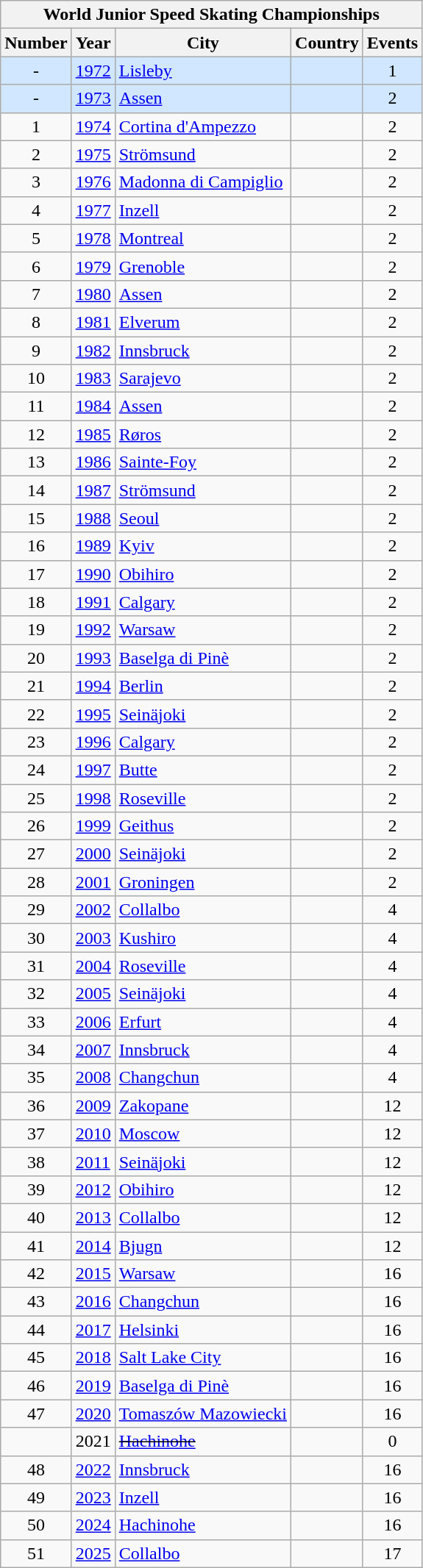<table class="wikitable" border="1">
<tr>
<th colspan=5>World Junior Speed Skating Championships</th>
</tr>
<tr>
<th>Number</th>
<th>Year</th>
<th>City</th>
<th>Country</th>
<th>Events</th>
</tr>
<tr bgcolor=#D0E7FF>
<td align=center>-</td>
<td><a href='#'>1972</a></td>
<td><a href='#'>Lisleby</a></td>
<td></td>
<td align=center>1</td>
</tr>
<tr bgcolor=#D0E7FF>
<td align=center>-</td>
<td><a href='#'>1973</a></td>
<td><a href='#'>Assen</a></td>
<td></td>
<td align=center>2</td>
</tr>
<tr>
<td align=center>1</td>
<td><a href='#'>1974</a></td>
<td><a href='#'>Cortina d'Ampezzo</a></td>
<td></td>
<td align=center>2</td>
</tr>
<tr>
<td align=center>2</td>
<td><a href='#'>1975</a></td>
<td><a href='#'>Strömsund</a></td>
<td></td>
<td align=center>2</td>
</tr>
<tr>
<td align=center>3</td>
<td><a href='#'>1976</a></td>
<td><a href='#'>Madonna di Campiglio</a></td>
<td></td>
<td align=center>2</td>
</tr>
<tr>
<td align=center>4</td>
<td><a href='#'>1977</a></td>
<td><a href='#'>Inzell</a></td>
<td></td>
<td align=center>2</td>
</tr>
<tr>
<td align=center>5</td>
<td><a href='#'>1978</a></td>
<td><a href='#'>Montreal</a></td>
<td></td>
<td align=center>2</td>
</tr>
<tr>
<td align=center>6</td>
<td><a href='#'>1979</a></td>
<td><a href='#'>Grenoble</a></td>
<td></td>
<td align=center>2</td>
</tr>
<tr>
<td align=center>7</td>
<td><a href='#'>1980</a></td>
<td><a href='#'>Assen</a></td>
<td></td>
<td align=center>2</td>
</tr>
<tr>
<td align=center>8</td>
<td><a href='#'>1981</a></td>
<td><a href='#'>Elverum</a></td>
<td></td>
<td align=center>2</td>
</tr>
<tr>
<td align=center>9</td>
<td><a href='#'>1982</a></td>
<td><a href='#'>Innsbruck</a></td>
<td></td>
<td align=center>2</td>
</tr>
<tr>
<td align=center>10</td>
<td><a href='#'>1983</a></td>
<td><a href='#'>Sarajevo</a></td>
<td></td>
<td align=center>2</td>
</tr>
<tr>
<td align=center>11</td>
<td><a href='#'>1984</a></td>
<td><a href='#'>Assen</a></td>
<td></td>
<td align=center>2</td>
</tr>
<tr>
<td align=center>12</td>
<td><a href='#'>1985</a></td>
<td><a href='#'>Røros</a></td>
<td></td>
<td align=center>2</td>
</tr>
<tr>
<td align=center>13</td>
<td><a href='#'>1986</a></td>
<td><a href='#'>Sainte-Foy</a></td>
<td></td>
<td align=center>2</td>
</tr>
<tr>
<td align=center>14</td>
<td><a href='#'>1987</a></td>
<td><a href='#'>Strömsund</a></td>
<td></td>
<td align=center>2</td>
</tr>
<tr>
<td align=center>15</td>
<td><a href='#'>1988</a></td>
<td><a href='#'>Seoul</a></td>
<td></td>
<td align=center>2</td>
</tr>
<tr>
<td align=center>16</td>
<td><a href='#'>1989</a></td>
<td><a href='#'>Kyiv</a></td>
<td></td>
<td align=center>2</td>
</tr>
<tr>
<td align=center>17</td>
<td><a href='#'>1990</a></td>
<td><a href='#'>Obihiro</a></td>
<td></td>
<td align=center>2</td>
</tr>
<tr>
<td align=center>18</td>
<td><a href='#'>1991</a></td>
<td><a href='#'>Calgary</a></td>
<td></td>
<td align=center>2</td>
</tr>
<tr>
<td align=center>19</td>
<td><a href='#'>1992</a></td>
<td><a href='#'>Warsaw</a></td>
<td></td>
<td align=center>2</td>
</tr>
<tr>
<td align=center>20</td>
<td><a href='#'>1993</a></td>
<td><a href='#'>Baselga di Pinè</a></td>
<td></td>
<td align=center>2</td>
</tr>
<tr>
<td align=center>21</td>
<td><a href='#'>1994</a></td>
<td><a href='#'>Berlin</a></td>
<td></td>
<td align=center>2</td>
</tr>
<tr>
<td align=center>22</td>
<td><a href='#'>1995</a></td>
<td><a href='#'>Seinäjoki</a></td>
<td></td>
<td align=center>2</td>
</tr>
<tr>
<td align=center>23</td>
<td><a href='#'>1996</a></td>
<td><a href='#'>Calgary</a></td>
<td></td>
<td align=center>2</td>
</tr>
<tr>
<td align=center>24</td>
<td><a href='#'>1997</a></td>
<td><a href='#'>Butte</a></td>
<td></td>
<td align=center>2</td>
</tr>
<tr>
<td align=center>25</td>
<td><a href='#'>1998</a></td>
<td><a href='#'>Roseville</a></td>
<td></td>
<td align=center>2</td>
</tr>
<tr>
<td align=center>26</td>
<td><a href='#'>1999</a></td>
<td><a href='#'>Geithus</a></td>
<td></td>
<td align=center>2</td>
</tr>
<tr>
<td align=center>27</td>
<td><a href='#'>2000</a></td>
<td><a href='#'>Seinäjoki</a></td>
<td></td>
<td align=center>2</td>
</tr>
<tr>
<td align=center>28</td>
<td><a href='#'>2001</a></td>
<td><a href='#'>Groningen</a></td>
<td></td>
<td align=center>2</td>
</tr>
<tr>
<td align=center>29</td>
<td><a href='#'>2002</a></td>
<td><a href='#'>Collalbo</a></td>
<td></td>
<td align=center>4</td>
</tr>
<tr>
<td align=center>30</td>
<td><a href='#'>2003</a></td>
<td><a href='#'>Kushiro</a></td>
<td></td>
<td align=center>4</td>
</tr>
<tr>
<td align=center>31</td>
<td><a href='#'>2004</a></td>
<td><a href='#'>Roseville</a></td>
<td></td>
<td align=center>4</td>
</tr>
<tr>
<td align=center>32</td>
<td><a href='#'>2005</a></td>
<td><a href='#'>Seinäjoki</a></td>
<td></td>
<td align=center>4</td>
</tr>
<tr>
<td align=center>33</td>
<td><a href='#'>2006</a></td>
<td><a href='#'>Erfurt</a></td>
<td></td>
<td align=center>4</td>
</tr>
<tr>
<td align=center>34</td>
<td><a href='#'>2007</a></td>
<td><a href='#'>Innsbruck</a></td>
<td></td>
<td align=center>4</td>
</tr>
<tr>
<td align=center>35</td>
<td><a href='#'>2008</a></td>
<td><a href='#'>Changchun</a></td>
<td></td>
<td align=center>4</td>
</tr>
<tr>
<td align=center>36</td>
<td><a href='#'>2009</a></td>
<td><a href='#'>Zakopane</a></td>
<td></td>
<td align=center>12</td>
</tr>
<tr>
<td align=center>37</td>
<td><a href='#'>2010</a></td>
<td><a href='#'>Moscow</a></td>
<td></td>
<td align=center>12</td>
</tr>
<tr>
<td align=center>38</td>
<td><a href='#'>2011</a></td>
<td><a href='#'>Seinäjoki</a></td>
<td></td>
<td align=center>12</td>
</tr>
<tr>
<td align=center>39</td>
<td><a href='#'>2012</a></td>
<td><a href='#'>Obihiro</a></td>
<td></td>
<td align=center>12</td>
</tr>
<tr>
<td align=center>40</td>
<td><a href='#'>2013</a></td>
<td><a href='#'>Collalbo</a></td>
<td></td>
<td align=center>12</td>
</tr>
<tr>
<td align=center>41</td>
<td><a href='#'>2014</a></td>
<td><a href='#'>Bjugn</a></td>
<td></td>
<td align=center>12</td>
</tr>
<tr>
<td align=center>42</td>
<td><a href='#'>2015</a></td>
<td><a href='#'>Warsaw</a></td>
<td></td>
<td align=center>16</td>
</tr>
<tr>
<td align=center>43</td>
<td><a href='#'>2016</a></td>
<td><a href='#'>Changchun</a></td>
<td></td>
<td align=center>16</td>
</tr>
<tr>
<td align=center>44</td>
<td><a href='#'>2017</a></td>
<td><a href='#'>Helsinki</a></td>
<td></td>
<td align=center>16</td>
</tr>
<tr>
<td align=center>45</td>
<td><a href='#'>2018</a></td>
<td><a href='#'>Salt Lake City</a></td>
<td></td>
<td align=center>16</td>
</tr>
<tr>
<td align=center>46</td>
<td><a href='#'>2019</a></td>
<td><a href='#'>Baselga di Pinè</a></td>
<td></td>
<td align=center>16</td>
</tr>
<tr>
<td align=center>47</td>
<td><a href='#'>2020</a></td>
<td><a href='#'>Tomaszów Mazowiecki</a></td>
<td></td>
<td align=center>16</td>
</tr>
<tr>
<td align=center></td>
<td>2021</td>
<td><s><a href='#'>Hachinohe</a></s></td>
<td><s></s></td>
<td align=center>0</td>
</tr>
<tr>
<td align=center>48</td>
<td><a href='#'>2022</a></td>
<td><a href='#'>Innsbruck</a></td>
<td></td>
<td align=center>16</td>
</tr>
<tr>
<td align=center>49</td>
<td><a href='#'>2023</a></td>
<td><a href='#'>Inzell</a></td>
<td></td>
<td align=center>16</td>
</tr>
<tr>
<td align=center>50</td>
<td><a href='#'>2024</a></td>
<td><a href='#'>Hachinohe</a></td>
<td></td>
<td align=center>16</td>
</tr>
<tr>
<td align=center>51</td>
<td><a href='#'>2025</a></td>
<td><a href='#'>Collalbo</a></td>
<td></td>
<td align=center>17</td>
</tr>
</table>
